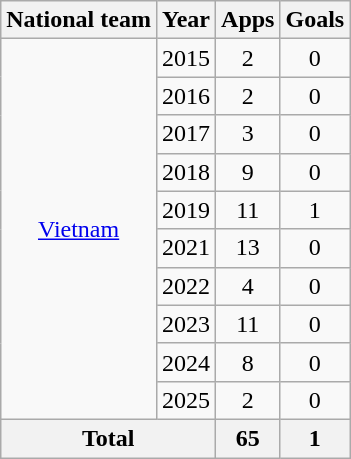<table class=wikitable style=text-align:center>
<tr>
<th>National team</th>
<th>Year</th>
<th>Apps</th>
<th>Goals</th>
</tr>
<tr>
<td rowspan=10><a href='#'>Vietnam</a></td>
<td>2015</td>
<td>2</td>
<td>0</td>
</tr>
<tr>
<td>2016</td>
<td>2</td>
<td>0</td>
</tr>
<tr>
<td>2017</td>
<td>3</td>
<td>0</td>
</tr>
<tr>
<td>2018</td>
<td>9</td>
<td>0</td>
</tr>
<tr>
<td>2019</td>
<td>11</td>
<td>1</td>
</tr>
<tr>
<td>2021</td>
<td>13</td>
<td>0</td>
</tr>
<tr>
<td>2022</td>
<td>4</td>
<td>0</td>
</tr>
<tr>
<td>2023</td>
<td>11</td>
<td>0</td>
</tr>
<tr>
<td>2024</td>
<td>8</td>
<td>0</td>
</tr>
<tr>
<td>2025</td>
<td>2</td>
<td>0</td>
</tr>
<tr>
<th colspan=2>Total</th>
<th>65</th>
<th>1</th>
</tr>
</table>
